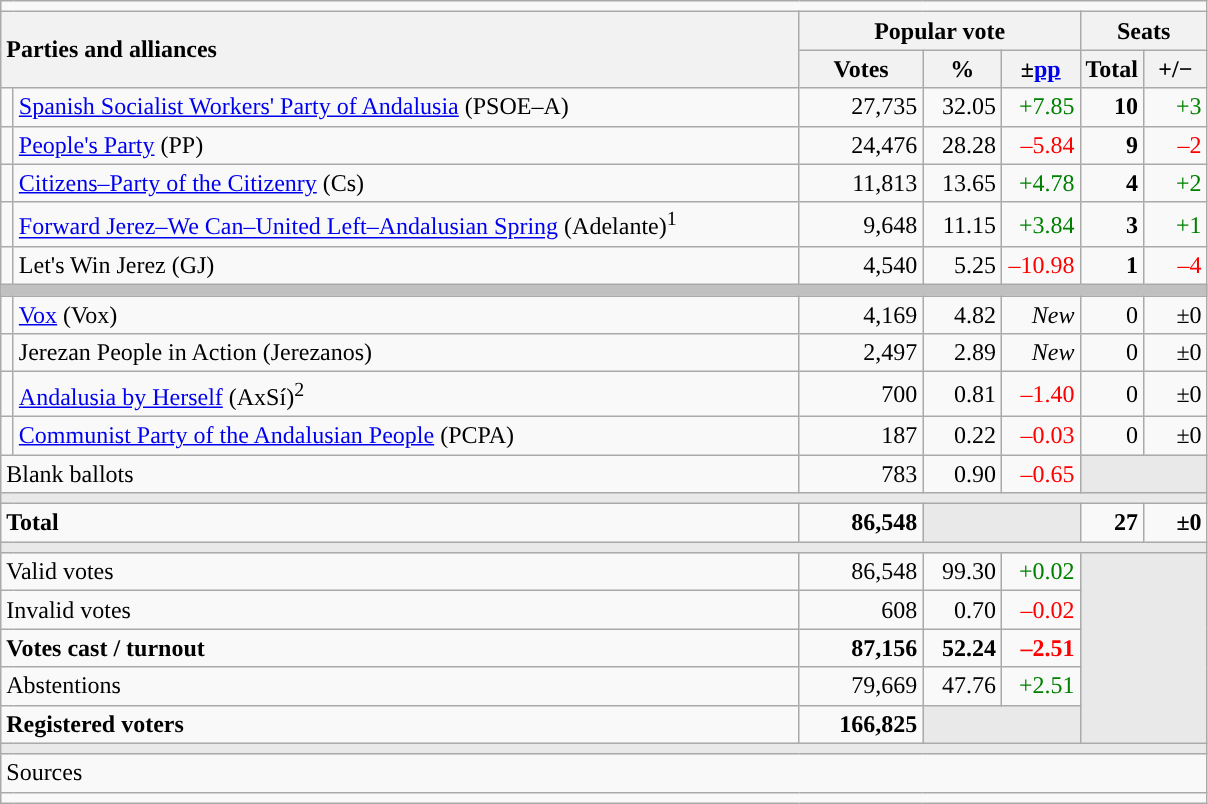<table class="wikitable" style="text-align:right;">
<tr>
<td colspan="7"></td>
</tr>
<tr>
<th style="text-align:left;" rowspan="2" colspan="2" width="525">Parties and alliances</th>
<th colspan="3">Popular vote</th>
<th colspan="2">Seats</th>
</tr>
<tr>
<th width="75">Votes</th>
<th width="45">%</th>
<th width="45">±<a href='#'>pp</a></th>
<th width="35">Total</th>
<th width="35">+/−</th>
</tr>
<tr>
<td width="1" style="color:inherit;background:"></td>
<td align="left"><a href='#'>Spanish Socialist Workers' Party of Andalusia</a> (PSOE–A)</td>
<td>27,735</td>
<td>32.05</td>
<td style="color:green;">+7.85</td>
<td><strong>10</strong></td>
<td style="color:green;">+3</td>
</tr>
<tr>
<td style="color:inherit;background:"></td>
<td align="left"><a href='#'>People's Party</a> (PP)</td>
<td>24,476</td>
<td>28.28</td>
<td style="color:red;">–5.84</td>
<td><strong>9</strong></td>
<td style="color:red;">–2</td>
</tr>
<tr>
<td style="color:inherit;background:"></td>
<td align="left"><a href='#'>Citizens–Party of the Citizenry</a> (Cs)</td>
<td>11,813</td>
<td>13.65</td>
<td style="color:green;">+4.78</td>
<td><strong>4</strong></td>
<td style="color:green;">+2</td>
</tr>
<tr>
<td style="color:inherit;background:"></td>
<td align="left"><a href='#'>Forward Jerez–We Can–United Left–Andalusian Spring</a> (Adelante)<sup>1</sup></td>
<td>9,648</td>
<td>11.15</td>
<td style="color:green;">+3.84</td>
<td><strong>3</strong></td>
<td style="color:green;">+1</td>
</tr>
<tr>
<td style="color:inherit;background:"></td>
<td align="left">Let's Win Jerez (GJ)</td>
<td>4,540</td>
<td>5.25</td>
<td style="color:red;">–10.98</td>
<td><strong>1</strong></td>
<td style="color:red;">–4</td>
</tr>
<tr>
<td colspan="7" bgcolor="#C0C0C0"></td>
</tr>
<tr>
<td style="color:inherit;background:"></td>
<td align="left"><a href='#'>Vox</a> (Vox)</td>
<td>4,169</td>
<td>4.82</td>
<td><em>New</em></td>
<td>0</td>
<td>±0</td>
</tr>
<tr>
<td style="color:inherit;background:"></td>
<td align="left">Jerezan People in Action (Jerezanos)</td>
<td>2,497</td>
<td>2.89</td>
<td><em>New</em></td>
<td>0</td>
<td>±0</td>
</tr>
<tr>
<td style="color:inherit;background:"></td>
<td align="left"><a href='#'>Andalusia by Herself</a> (AxSí)<sup>2</sup></td>
<td>700</td>
<td>0.81</td>
<td style="color:red;">–1.40</td>
<td>0</td>
<td>±0</td>
</tr>
<tr>
<td style="color:inherit;background:"></td>
<td align="left"><a href='#'>Communist Party of the Andalusian People</a> (PCPA)</td>
<td>187</td>
<td>0.22</td>
<td style="color:red;">–0.03</td>
<td>0</td>
<td>±0</td>
</tr>
<tr>
<td align="left" colspan="2">Blank ballots</td>
<td>783</td>
<td>0.90</td>
<td style="color:red;">–0.65</td>
<td bgcolor="#E9E9E9" colspan="2"></td>
</tr>
<tr>
<td colspan="7" bgcolor="#E9E9E9"></td>
</tr>
<tr style="font-weight:bold;">
<td align="left" colspan="2">Total</td>
<td>86,548</td>
<td bgcolor="#E9E9E9" colspan="2"></td>
<td>27</td>
<td>±0</td>
</tr>
<tr>
<td colspan="7" bgcolor="#E9E9E9"></td>
</tr>
<tr>
<td align="left" colspan="2">Valid votes</td>
<td>86,548</td>
<td>99.30</td>
<td style="color:green;">+0.02</td>
<td bgcolor="#E9E9E9" colspan="2" rowspan="5"></td>
</tr>
<tr>
<td align="left" colspan="2">Invalid votes</td>
<td>608</td>
<td>0.70</td>
<td style="color:red;">–0.02</td>
</tr>
<tr style="font-weight:bold;">
<td align="left" colspan="2">Votes cast / turnout</td>
<td>87,156</td>
<td>52.24</td>
<td style="color:red;">–2.51</td>
</tr>
<tr>
<td align="left" colspan="2">Abstentions</td>
<td>79,669</td>
<td>47.76</td>
<td style="color:green;">+2.51</td>
</tr>
<tr style="font-weight:bold;">
<td align="left" colspan="2">Registered voters</td>
<td>166,825</td>
<td bgcolor="#E9E9E9" colspan="2"></td>
</tr>
<tr>
<td colspan="7" bgcolor="#E9E9E9"></td>
</tr>
<tr>
<td align="left" colspan="7">Sources</td>
</tr>
<tr>
<td colspan="7" style="text-align:left; max-width:790px;"></td>
</tr>
</table>
